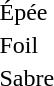<table>
<tr>
<td>Épée</td>
<td></td>
<td></td>
<td><br></td>
</tr>
<tr>
<td>Foil</td>
<td></td>
<td></td>
<td><br></td>
</tr>
<tr>
<td>Sabre</td>
<td></td>
<td></td>
<td><br></td>
</tr>
<tr>
</tr>
</table>
